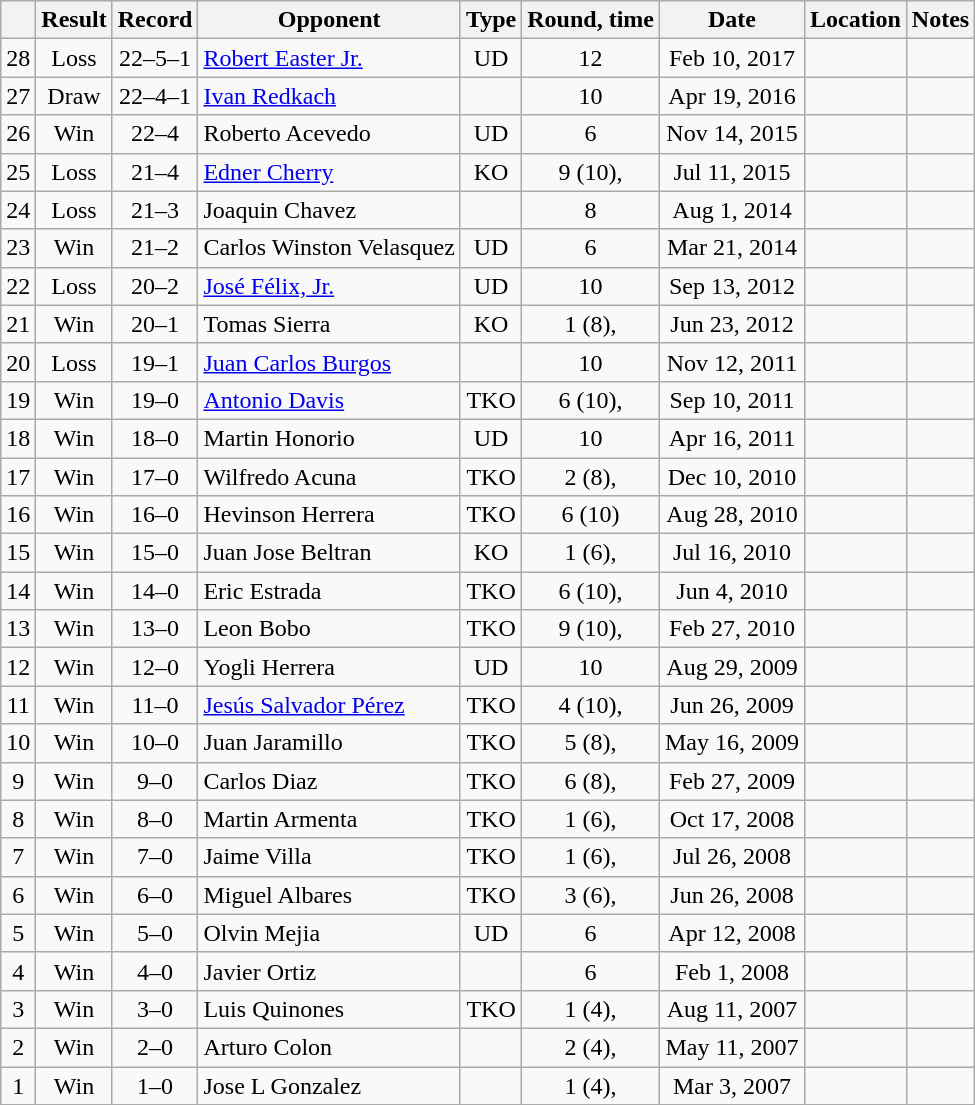<table class="wikitable" style="text-align:center">
<tr>
<th></th>
<th>Result</th>
<th>Record</th>
<th>Opponent</th>
<th>Type</th>
<th>Round, time</th>
<th>Date</th>
<th>Location</th>
<th>Notes</th>
</tr>
<tr>
<td>28</td>
<td>Loss</td>
<td>22–5–1</td>
<td style="text-align:left;"> <a href='#'>Robert Easter Jr.</a></td>
<td>UD</td>
<td>12</td>
<td>Feb 10, 2017</td>
<td style="text-align:left;"> </td>
<td style="text-align:left;"></td>
</tr>
<tr>
<td>27</td>
<td>Draw</td>
<td>22–4–1</td>
<td style="text-align:left;"> <a href='#'>Ivan Redkach</a></td>
<td></td>
<td>10</td>
<td>Apr 19, 2016</td>
<td style="text-align:left;"> </td>
<td></td>
</tr>
<tr>
<td>26</td>
<td>Win</td>
<td>22–4</td>
<td style="text-align:left;"> Roberto Acevedo</td>
<td>UD</td>
<td>6</td>
<td>Nov 14, 2015</td>
<td style="text-align:left;"> </td>
<td></td>
</tr>
<tr>
<td>25</td>
<td>Loss</td>
<td>21–4</td>
<td style="text-align:left;"> <a href='#'>Edner Cherry</a></td>
<td>KO</td>
<td>9 (10), </td>
<td>Jul 11, 2015</td>
<td style="text-align:left;"> </td>
<td></td>
</tr>
<tr>
<td>24</td>
<td>Loss</td>
<td>21–3</td>
<td style="text-align:left;"> Joaquin Chavez</td>
<td></td>
<td>8</td>
<td>Aug 1, 2014</td>
<td style="text-align:left;"> </td>
<td></td>
</tr>
<tr>
<td>23</td>
<td>Win</td>
<td>21–2</td>
<td style="text-align:left;"> Carlos Winston Velasquez</td>
<td>UD</td>
<td>6</td>
<td>Mar 21, 2014</td>
<td style="text-align:left;"> </td>
<td></td>
</tr>
<tr>
<td>22</td>
<td>Loss</td>
<td>20–2</td>
<td style="text-align:left;"> <a href='#'>José Félix, Jr.</a></td>
<td>UD</td>
<td>10</td>
<td>Sep 13, 2012</td>
<td style="text-align:left;"> </td>
<td></td>
</tr>
<tr>
<td>21</td>
<td>Win</td>
<td>20–1</td>
<td style="text-align:left;"> Tomas Sierra</td>
<td>KO</td>
<td>1 (8), </td>
<td>Jun 23, 2012</td>
<td style="text-align:left;"> </td>
<td></td>
</tr>
<tr>
<td>20</td>
<td>Loss</td>
<td>19–1</td>
<td style="text-align:left;"> <a href='#'>Juan Carlos Burgos</a></td>
<td></td>
<td>10</td>
<td>Nov 12, 2011</td>
<td style="text-align:left;"> </td>
<td style="text-align:left;"></td>
</tr>
<tr>
<td>19</td>
<td>Win</td>
<td>19–0</td>
<td style="text-align:left;"> <a href='#'>Antonio Davis</a></td>
<td>TKO</td>
<td>6 (10), </td>
<td>Sep 10, 2011</td>
<td style="text-align:left;"> </td>
<td></td>
</tr>
<tr>
<td>18</td>
<td>Win</td>
<td>18–0</td>
<td style="text-align:left;"> Martin Honorio</td>
<td>UD</td>
<td>10</td>
<td>Apr 16, 2011</td>
<td style="text-align:left;"> </td>
<td style="text-align:left;"></td>
</tr>
<tr>
<td>17</td>
<td>Win</td>
<td>17–0</td>
<td style="text-align:left;"> Wilfredo Acuna</td>
<td>TKO</td>
<td>2 (8), </td>
<td>Dec 10, 2010</td>
<td style="text-align:left;"> </td>
<td></td>
</tr>
<tr>
<td>16</td>
<td>Win</td>
<td>16–0</td>
<td style="text-align:left;"> Hevinson Herrera</td>
<td>TKO</td>
<td>6 (10)</td>
<td>Aug 28, 2010</td>
<td style="text-align:left;"> </td>
<td style="text-align:left;"></td>
</tr>
<tr>
<td>15</td>
<td>Win</td>
<td>15–0</td>
<td style="text-align:left;"> Juan Jose Beltran</td>
<td>KO</td>
<td>1 (6), </td>
<td>Jul 16, 2010</td>
<td style="text-align:left;"> </td>
<td></td>
</tr>
<tr>
<td>14</td>
<td>Win</td>
<td>14–0</td>
<td style="text-align:left;"> Eric Estrada</td>
<td>TKO</td>
<td>6 (10), </td>
<td>Jun 4, 2010</td>
<td style="text-align:left;"> </td>
<td></td>
</tr>
<tr>
<td>13</td>
<td>Win</td>
<td>13–0</td>
<td style="text-align:left;"> Leon Bobo</td>
<td>TKO</td>
<td>9 (10), </td>
<td>Feb 27, 2010</td>
<td style="text-align:left;"> </td>
<td style="text-align:left;"></td>
</tr>
<tr>
<td>12</td>
<td>Win</td>
<td>12–0</td>
<td style="text-align:left;"> Yogli Herrera</td>
<td>UD</td>
<td>10</td>
<td>Aug 29, 2009</td>
<td style="text-align:left;"> </td>
<td></td>
</tr>
<tr>
<td>11</td>
<td>Win</td>
<td>11–0</td>
<td style="text-align:left;"> <a href='#'>Jesús Salvador Pérez</a></td>
<td>TKO</td>
<td>4 (10), </td>
<td>Jun 26, 2009</td>
<td style="text-align:left;"> </td>
<td></td>
</tr>
<tr>
<td>10</td>
<td>Win</td>
<td>10–0</td>
<td style="text-align:left;"> Juan Jaramillo</td>
<td>TKO</td>
<td>5 (8), </td>
<td>May 16, 2009</td>
<td style="text-align:left;"> </td>
<td></td>
</tr>
<tr>
<td>9</td>
<td>Win</td>
<td>9–0</td>
<td style="text-align:left;"> Carlos Diaz</td>
<td>TKO</td>
<td>6 (8), </td>
<td>Feb 27, 2009</td>
<td style="text-align:left;"> </td>
<td></td>
</tr>
<tr>
<td>8</td>
<td>Win</td>
<td>8–0</td>
<td style="text-align:left;"> Martin Armenta</td>
<td>TKO</td>
<td>1 (6), </td>
<td>Oct 17, 2008</td>
<td style="text-align:left;"> </td>
<td></td>
</tr>
<tr>
<td>7</td>
<td>Win</td>
<td>7–0</td>
<td style="text-align:left;"> Jaime Villa</td>
<td>TKO</td>
<td>1 (6), </td>
<td>Jul 26, 2008</td>
<td style="text-align:left;"> </td>
<td></td>
</tr>
<tr>
<td>6</td>
<td>Win</td>
<td>6–0</td>
<td style="text-align:left;"> Miguel Albares</td>
<td>TKO</td>
<td>3 (6), </td>
<td>Jun 26, 2008</td>
<td style="text-align:left;"> </td>
<td></td>
</tr>
<tr>
<td>5</td>
<td>Win</td>
<td>5–0</td>
<td style="text-align:left;"> Olvin Mejia</td>
<td>UD</td>
<td>6</td>
<td>Apr 12, 2008</td>
<td style="text-align:left;"> </td>
<td></td>
</tr>
<tr>
<td>4</td>
<td>Win</td>
<td>4–0</td>
<td style="text-align:left;"> Javier Ortiz</td>
<td></td>
<td>6</td>
<td>Feb 1, 2008</td>
<td style="text-align:left;"> </td>
<td></td>
</tr>
<tr>
<td>3</td>
<td>Win</td>
<td>3–0</td>
<td style="text-align:left;"> Luis Quinones</td>
<td>TKO</td>
<td>1 (4), </td>
<td>Aug 11, 2007</td>
<td style="text-align:left;"> </td>
<td></td>
</tr>
<tr>
<td>2</td>
<td>Win</td>
<td>2–0</td>
<td style="text-align:left;"> Arturo Colon</td>
<td></td>
<td>2 (4), </td>
<td>May 11, 2007</td>
<td style="text-align:left;"> </td>
<td></td>
</tr>
<tr>
<td>1</td>
<td>Win</td>
<td>1–0</td>
<td style="text-align:left;"> Jose L Gonzalez</td>
<td></td>
<td>1 (4), </td>
<td>Mar 3, 2007</td>
<td style="text-align:left;"> </td>
<td></td>
</tr>
<tr>
</tr>
</table>
